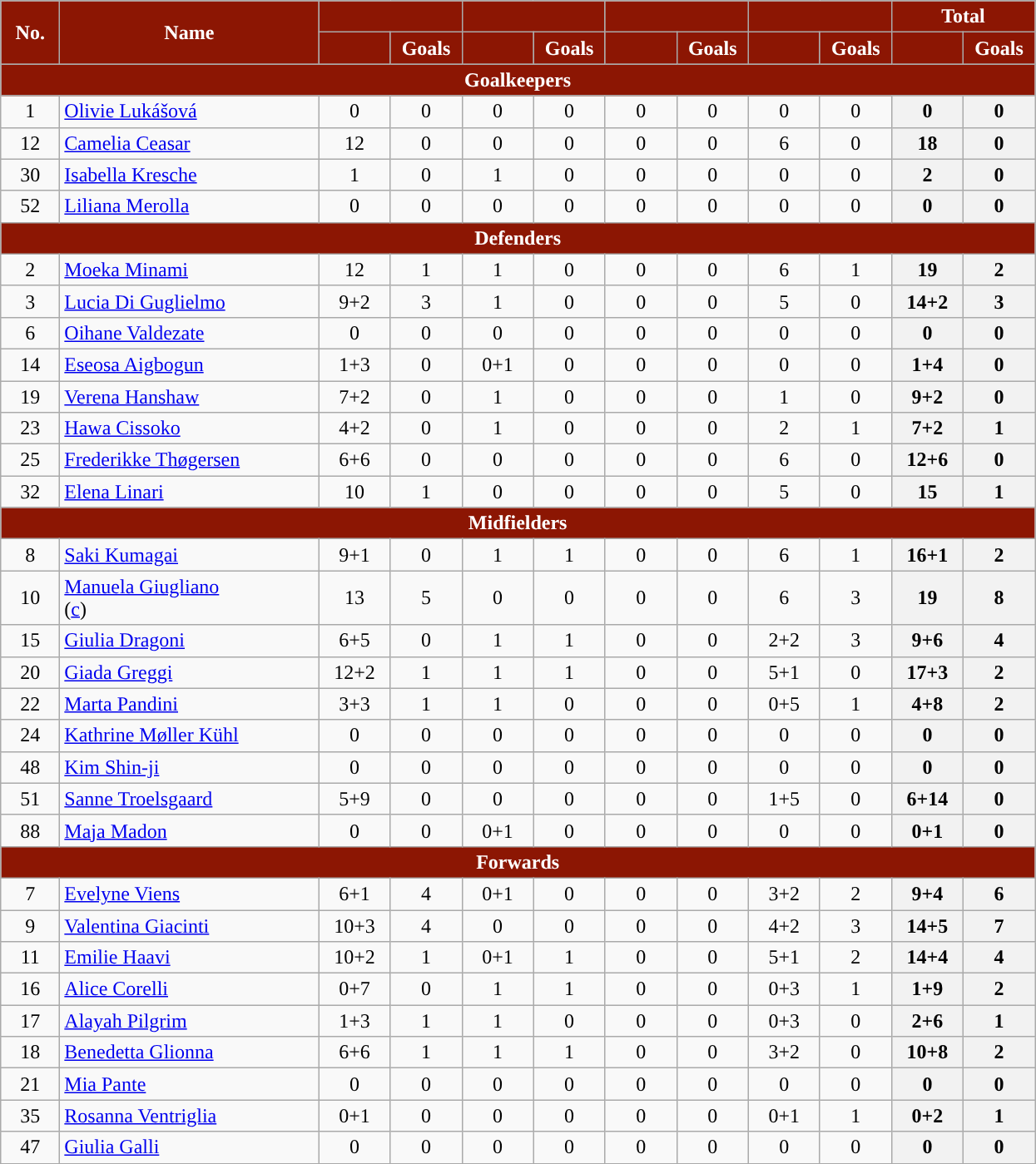<table class="wikitable" style="text-align:center; font-size:100%; ">
<tr>
<th style="background:#8c1603; color:white; text-align:center; width:40px;" rowspan="2">No.</th>
<th style="background:#8c1603; color:white; text-align:center; width:200px;" rowspan="2">Name</th>
<th style="background:#8c1603; color:white; text-align:center;" colspan="2"><a href='#'></a></th>
<th style="background:#8c1603; color:white; text-align:center;" colspan="2"><a href='#'></a></th>
<th style="background:#8c1603; color:white; text-align:center;" colspan="2"><a href='#'></a></th>
<th style="background:#8c1603; color:white; text-align:center;" colspan="2"><a href='#'></a></th>
<th style="background:#8c1603; color:white; text-align:center;" colspan="2">Total</th>
</tr>
<tr>
<th style="background:#8c1603; color:white; text-align:center; width:50px;"></th>
<th style="background:#8c1603; color:white; text-align:center; width:50px;">Goals</th>
<th style="background:#8c1603; color:white; text-align:center; width:50px;"></th>
<th style="background:#8c1603; color:white; text-align:center; width:50px;">Goals</th>
<th style="background:#8c1603; color:white; text-align:center; width:50px;"></th>
<th style="background:#8c1603; color:white; text-align:center; width:50px;">Goals</th>
<th style="background:#8c1603; color:white; text-align:center; width:50px;"></th>
<th style="background:#8c1603; color:white; text-align:center; width:50px;">Goals</th>
<th style="background:#8c1603; color:white; text-align:center; width:50px;"></th>
<th style="background:#8c1603; color:white; text-align:center; width:50px;">Goals</th>
</tr>
<tr>
<th colspan="12" style="background:#8c1603; color:white; text-align:center;">Goalkeepers</th>
</tr>
<tr>
<td>1</td>
<td align="left"> <a href='#'>Olivie Lukášová</a></td>
<td>0</td>
<td>0</td>
<td>0</td>
<td>0</td>
<td>0</td>
<td>0</td>
<td>0</td>
<td>0</td>
<th>0</th>
<th>0</th>
</tr>
<tr>
<td>12</td>
<td align="left"> <a href='#'>Camelia Ceasar</a></td>
<td>12</td>
<td>0</td>
<td>0</td>
<td>0</td>
<td>0</td>
<td>0</td>
<td>6</td>
<td>0</td>
<th>18</th>
<th>0</th>
</tr>
<tr>
<td>30</td>
<td align="left"> <a href='#'>Isabella Kresche</a></td>
<td>1</td>
<td>0</td>
<td>1</td>
<td>0</td>
<td>0</td>
<td>0</td>
<td>0</td>
<td>0</td>
<th>2</th>
<th>0</th>
</tr>
<tr>
<td>52</td>
<td align="left"> <a href='#'>Liliana Merolla</a></td>
<td>0</td>
<td>0</td>
<td>0</td>
<td>0</td>
<td>0</td>
<td>0</td>
<td>0</td>
<td>0</td>
<th>0</th>
<th>0</th>
</tr>
<tr>
<th colspan="12" style="background:#8c1603; color:white; text-align:center;">Defenders</th>
</tr>
<tr>
<td>2</td>
<td align="left"> <a href='#'>Moeka Minami</a></td>
<td>12</td>
<td>1</td>
<td>1</td>
<td>0</td>
<td>0</td>
<td>0</td>
<td>6</td>
<td>1</td>
<th>19</th>
<th>2</th>
</tr>
<tr>
<td>3</td>
<td align="left"> <a href='#'>Lucia Di Guglielmo</a></td>
<td>9+2</td>
<td>3</td>
<td>1</td>
<td>0</td>
<td>0</td>
<td>0</td>
<td>5</td>
<td>0</td>
<th>14+2</th>
<th>3</th>
</tr>
<tr>
<td>6</td>
<td align="left"> <a href='#'>Oihane Valdezate</a></td>
<td>0</td>
<td>0</td>
<td>0</td>
<td>0</td>
<td>0</td>
<td>0</td>
<td>0</td>
<td>0</td>
<th>0</th>
<th>0</th>
</tr>
<tr>
<td>14</td>
<td align="left"> <a href='#'>Eseosa Aigbogun</a></td>
<td>1+3</td>
<td>0</td>
<td>0+1</td>
<td>0</td>
<td>0</td>
<td>0</td>
<td>0</td>
<td>0</td>
<th>1+4</th>
<th>0</th>
</tr>
<tr>
<td>19</td>
<td align="left"> <a href='#'>Verena Hanshaw</a></td>
<td>7+2</td>
<td>0</td>
<td>1</td>
<td>0</td>
<td>0</td>
<td>0</td>
<td>1</td>
<td>0</td>
<th>9+2</th>
<th>0</th>
</tr>
<tr>
<td>23</td>
<td align="left"> <a href='#'>Hawa Cissoko</a></td>
<td>4+2</td>
<td>0</td>
<td>1</td>
<td>0</td>
<td>0</td>
<td>0</td>
<td>2</td>
<td>1</td>
<th>7+2</th>
<th>1</th>
</tr>
<tr>
<td>25</td>
<td align="left"> <a href='#'>Frederikke Thøgersen</a></td>
<td>6+6</td>
<td>0</td>
<td>0</td>
<td>0</td>
<td>0</td>
<td>0</td>
<td>6</td>
<td>0</td>
<th>12+6</th>
<th>0</th>
</tr>
<tr>
<td>32</td>
<td align="left"> <a href='#'>Elena Linari</a></td>
<td>10</td>
<td>1</td>
<td>0</td>
<td>0</td>
<td>0</td>
<td>0</td>
<td>5</td>
<td>0</td>
<th>15</th>
<th>1</th>
</tr>
<tr>
<th colspan="12" style="background:#8c1603; color:white; text-align:center;">Midfielders</th>
</tr>
<tr>
<td>8</td>
<td align="left"> <a href='#'>Saki Kumagai</a></td>
<td>9+1</td>
<td>0</td>
<td>1</td>
<td>1</td>
<td>0</td>
<td>0</td>
<td>6</td>
<td>1</td>
<th>16+1</th>
<th>2</th>
</tr>
<tr>
<td>10</td>
<td align="left"> <a href='#'>Manuela Giugliano</a><br>(<a href='#'>c</a>)</td>
<td>13</td>
<td>5</td>
<td>0</td>
<td>0</td>
<td>0</td>
<td>0</td>
<td>6</td>
<td>3</td>
<th>19</th>
<th>8</th>
</tr>
<tr>
<td>15</td>
<td align="left"> <a href='#'>Giulia Dragoni</a></td>
<td>6+5</td>
<td>0</td>
<td>1</td>
<td>1</td>
<td>0</td>
<td>0</td>
<td>2+2</td>
<td>3</td>
<th>9+6</th>
<th>4</th>
</tr>
<tr>
<td>20</td>
<td align="left"> <a href='#'>Giada Greggi</a></td>
<td>12+2</td>
<td>1</td>
<td>1</td>
<td>1</td>
<td>0</td>
<td>0</td>
<td>5+1</td>
<td>0</td>
<th>17+3</th>
<th>2</th>
</tr>
<tr>
<td>22</td>
<td align="left"> <a href='#'>Marta Pandini</a></td>
<td>3+3</td>
<td>1</td>
<td>1</td>
<td>0</td>
<td>0</td>
<td>0</td>
<td>0+5</td>
<td>1</td>
<th>4+8</th>
<th>2</th>
</tr>
<tr>
<td>24</td>
<td align="left"> <a href='#'>Kathrine Møller Kühl</a></td>
<td>0</td>
<td>0</td>
<td>0</td>
<td>0</td>
<td>0</td>
<td>0</td>
<td>0</td>
<td>0</td>
<th>0</th>
<th>0</th>
</tr>
<tr>
<td>48</td>
<td align="left"> <a href='#'>Kim Shin-ji</a></td>
<td>0</td>
<td>0</td>
<td>0</td>
<td>0</td>
<td>0</td>
<td>0</td>
<td>0</td>
<td>0</td>
<th>0</th>
<th>0</th>
</tr>
<tr>
<td>51</td>
<td align="left"> <a href='#'>Sanne Troelsgaard</a></td>
<td>5+9</td>
<td>0</td>
<td>0</td>
<td>0</td>
<td>0</td>
<td>0</td>
<td>1+5</td>
<td>0</td>
<th>6+14</th>
<th>0</th>
</tr>
<tr>
<td>88</td>
<td align="left"> <a href='#'>Maja Madon</a></td>
<td>0</td>
<td>0</td>
<td>0+1</td>
<td>0</td>
<td>0</td>
<td>0</td>
<td>0</td>
<td>0</td>
<th>0+1</th>
<th>0</th>
</tr>
<tr>
<th colspan="12" style="background:#8c1603; color:white; text-align:center;">Forwards</th>
</tr>
<tr>
<td>7</td>
<td align="left"> <a href='#'>Evelyne Viens</a></td>
<td>6+1</td>
<td>4</td>
<td>0+1</td>
<td>0</td>
<td>0</td>
<td>0</td>
<td>3+2</td>
<td>2</td>
<th>9+4</th>
<th>6</th>
</tr>
<tr>
<td>9</td>
<td align="left"> <a href='#'>Valentina Giacinti</a></td>
<td>10+3</td>
<td>4</td>
<td>0</td>
<td>0</td>
<td>0</td>
<td>0</td>
<td>4+2</td>
<td>3</td>
<th>14+5</th>
<th>7</th>
</tr>
<tr>
<td>11</td>
<td align="left"> <a href='#'>Emilie Haavi</a></td>
<td>10+2</td>
<td>1</td>
<td>0+1</td>
<td>1</td>
<td>0</td>
<td>0</td>
<td>5+1</td>
<td>2</td>
<th>14+4</th>
<th>4</th>
</tr>
<tr>
<td>16</td>
<td align="left"> <a href='#'>Alice Corelli</a></td>
<td>0+7</td>
<td>0</td>
<td>1</td>
<td>1</td>
<td>0</td>
<td>0</td>
<td>0+3</td>
<td>1</td>
<th>1+9</th>
<th>2</th>
</tr>
<tr>
<td>17</td>
<td align="left"> <a href='#'>Alayah Pilgrim</a></td>
<td>1+3</td>
<td>1</td>
<td>1</td>
<td>0</td>
<td>0</td>
<td>0</td>
<td>0+3</td>
<td>0</td>
<th>2+6</th>
<th>1</th>
</tr>
<tr>
<td>18</td>
<td align="left"> <a href='#'>Benedetta Glionna</a></td>
<td>6+6</td>
<td>1</td>
<td>1</td>
<td>1</td>
<td>0</td>
<td>0</td>
<td>3+2</td>
<td>0</td>
<th>10+8</th>
<th>2</th>
</tr>
<tr>
<td>21</td>
<td align="left"> <a href='#'>Mia Pante</a></td>
<td>0</td>
<td>0</td>
<td>0</td>
<td>0</td>
<td>0</td>
<td>0</td>
<td>0</td>
<td>0</td>
<th>0</th>
<th>0</th>
</tr>
<tr>
<td>35</td>
<td align="left"> <a href='#'>Rosanna Ventriglia</a></td>
<td>0+1</td>
<td>0</td>
<td>0</td>
<td>0</td>
<td>0</td>
<td>0</td>
<td>0+1</td>
<td>1</td>
<th>0+2</th>
<th>1</th>
</tr>
<tr>
<td>47</td>
<td align="left"> <a href='#'>Giulia Galli</a></td>
<td>0</td>
<td>0</td>
<td>0</td>
<td>0</td>
<td>0</td>
<td>0</td>
<td>0</td>
<td>0</td>
<th>0</th>
<th>0</th>
</tr>
<tr>
</tr>
</table>
